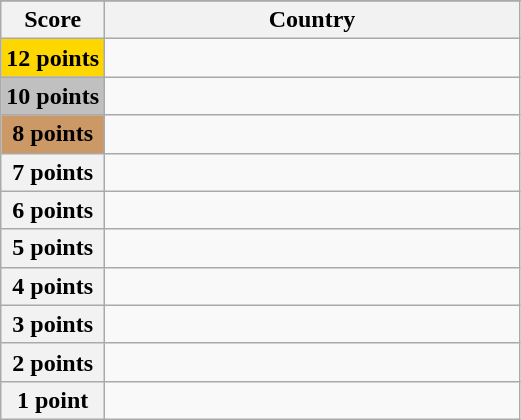<table class="wikitable">
<tr>
</tr>
<tr>
<th scope="col" width="20%">Score</th>
<th scope="col">Country</th>
</tr>
<tr>
<th scope="row" style="background:gold">12 points</th>
<td></td>
</tr>
<tr>
<th scope="row" style="background:silver">10 points</th>
<td></td>
</tr>
<tr>
<th scope="row" style="background:#CC9966">8 points</th>
<td></td>
</tr>
<tr>
<th scope="row">7 points</th>
<td></td>
</tr>
<tr>
<th scope="row">6 points</th>
<td></td>
</tr>
<tr>
<th scope="row">5 points</th>
<td></td>
</tr>
<tr>
<th scope="row">4 points</th>
<td></td>
</tr>
<tr>
<th scope="row">3 points</th>
<td></td>
</tr>
<tr>
<th scope="row">2 points</th>
<td></td>
</tr>
<tr>
<th scope="row">1 point</th>
<td></td>
</tr>
</table>
